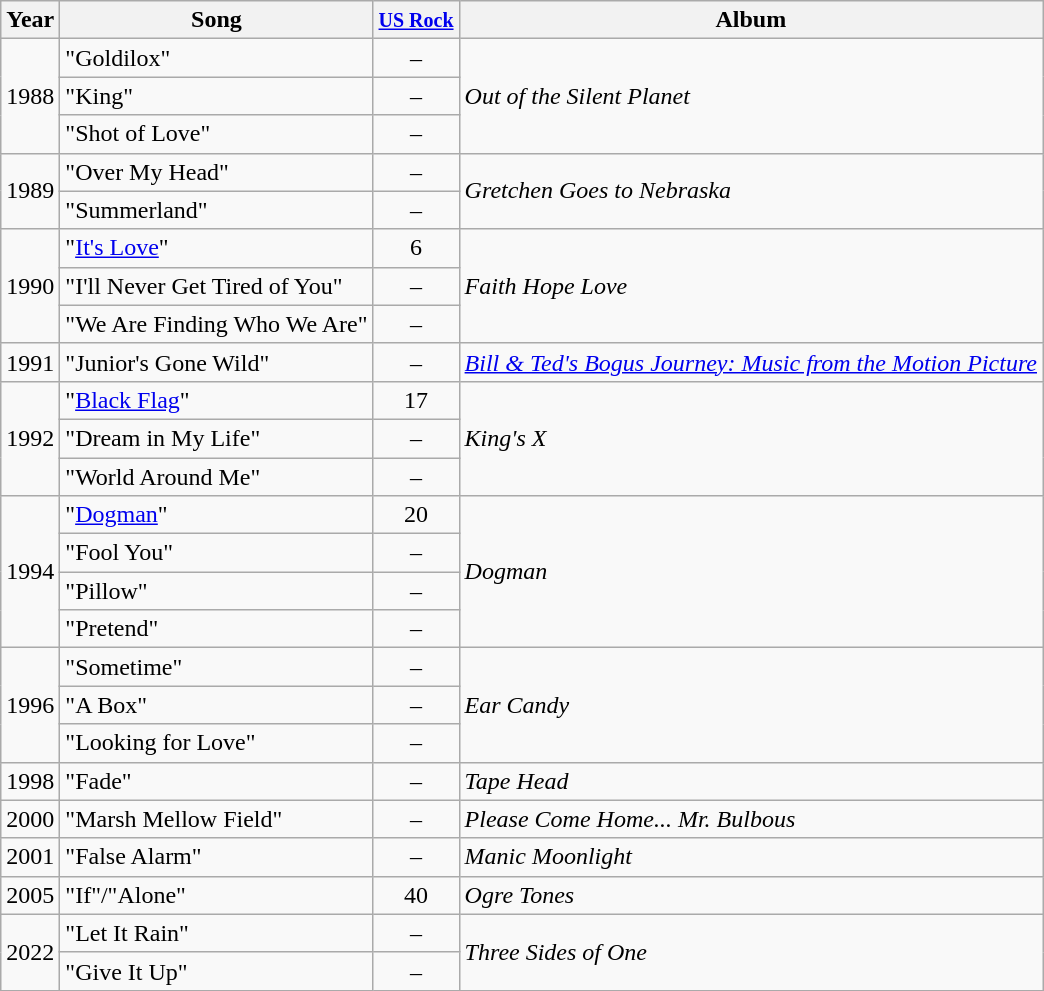<table class="wikitable" style="text-align:center;">
<tr>
<th>Year</th>
<th>Song</th>
<th style="width:50px;"><small><a href='#'>US Rock</a></small><br></th>
<th>Album</th>
</tr>
<tr>
<td rowspan=3>1988</td>
<td style="text-align:left;">"Goldilox"</td>
<td>–</td>
<td style="text-align:left;" rowspan=3><em>Out of the Silent Planet</em></td>
</tr>
<tr>
<td style="text-align:left;">"King"</td>
<td>–</td>
</tr>
<tr>
<td style="text-align:left;">"Shot of Love"</td>
<td>–</td>
</tr>
<tr>
<td rowspan=2>1989</td>
<td style="text-align:left;">"Over My Head"</td>
<td>–</td>
<td style="text-align:left;" rowspan=2><em>Gretchen Goes to Nebraska</em></td>
</tr>
<tr>
<td style="text-align:left;">"Summerland"</td>
<td>–</td>
</tr>
<tr>
<td rowspan=3>1990</td>
<td style="text-align:left;">"<a href='#'>It's Love</a>"</td>
<td>6</td>
<td style="text-align:left;" rowspan=3><em>Faith Hope Love</em></td>
</tr>
<tr>
<td style="text-align:left;">"I'll Never Get Tired of You"</td>
<td>–</td>
</tr>
<tr>
<td style="text-align:left;">"We Are Finding Who We Are"</td>
<td>–</td>
</tr>
<tr>
<td>1991</td>
<td style="text-align:left;">"Junior's Gone Wild"</td>
<td>–</td>
<td style="text-align:left;"><em><a href='#'>Bill & Ted's Bogus Journey: Music from the Motion Picture</a></em></td>
</tr>
<tr>
<td rowspan=3>1992</td>
<td style="text-align:left;">"<a href='#'>Black Flag</a>"</td>
<td>17</td>
<td style="text-align:left;" rowspan=3><em>King's X</em></td>
</tr>
<tr>
<td style="text-align:left;">"Dream in My Life"</td>
<td>–</td>
</tr>
<tr>
<td style="text-align:left;">"World Around Me"</td>
<td>–</td>
</tr>
<tr>
<td rowspan=4>1994</td>
<td style="text-align:left;">"<a href='#'>Dogman</a>"</td>
<td>20</td>
<td style="text-align:left;" rowspan=4><em>Dogman</em></td>
</tr>
<tr>
<td style="text-align:left;">"Fool You"</td>
<td>–</td>
</tr>
<tr>
<td style="text-align:left;">"Pillow"</td>
<td>–</td>
</tr>
<tr>
<td style="text-align:left;">"Pretend"</td>
<td>–</td>
</tr>
<tr>
<td rowspan=3>1996</td>
<td style="text-align:left;">"Sometime"</td>
<td>–</td>
<td style="text-align:left;" rowspan=3><em>Ear Candy</em></td>
</tr>
<tr>
<td style="text-align:left;">"A Box"</td>
<td>–</td>
</tr>
<tr>
<td style="text-align:left;">"Looking for Love"</td>
<td>–</td>
</tr>
<tr>
<td>1998</td>
<td style="text-align:left;">"Fade"</td>
<td>–</td>
<td style="text-align:left;"><em>Tape Head</em></td>
</tr>
<tr>
<td>2000</td>
<td style="text-align:left;">"Marsh Mellow Field"</td>
<td>–</td>
<td style="text-align:left;"><em>Please Come Home... Mr. Bulbous</em></td>
</tr>
<tr>
<td>2001</td>
<td style="text-align:left;">"False Alarm"</td>
<td>–</td>
<td style="text-align:left;"><em>Manic Moonlight</em></td>
</tr>
<tr>
<td>2005</td>
<td style="text-align:left;">"If"/"Alone"</td>
<td>40</td>
<td style="text-align:left;"><em>Ogre Tones</em></td>
</tr>
<tr>
<td style="text-align:left;" rowspan=2>2022</td>
<td style="text-align:left;">"Let It Rain"</td>
<td>–</td>
<td style="text-align:left;" rowspan=2><em>Three Sides of One</em></td>
</tr>
<tr>
<td style="text-align:left;">"Give It Up"</td>
<td>–</td>
</tr>
</table>
